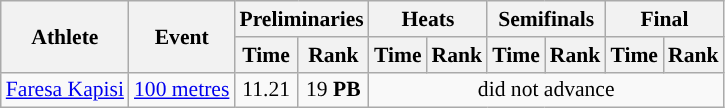<table class=wikitable style="font-size:90%;">
<tr>
<th rowspan=2>Athlete</th>
<th rowspan=2>Event</th>
<th colspan=2>Preliminaries</th>
<th colspan=2>Heats</th>
<th colspan=2>Semifinals</th>
<th colspan=2>Final</th>
</tr>
<tr>
<th>Time</th>
<th>Rank</th>
<th>Time</th>
<th>Rank</th>
<th>Time</th>
<th>Rank</th>
<th>Time</th>
<th>Rank</th>
</tr>
<tr>
<td><a href='#'>Faresa Kapisi</a></td>
<td><a href='#'>100 metres</a></td>
<td align="center">11.21</td>
<td align="center">19 <strong>PB</strong></td>
<td align="center" colspan=6>did not advance</td>
</tr>
</table>
